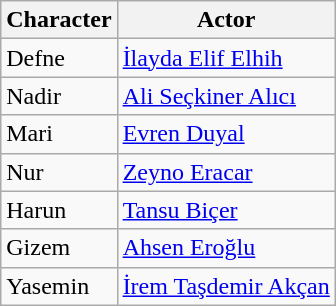<table class="wikitable">
<tr>
<th>Character</th>
<th>Actor</th>
</tr>
<tr>
<td>Defne</td>
<td><a href='#'>İlayda Elif Elhih</a></td>
</tr>
<tr>
<td>Nadir</td>
<td><a href='#'>Ali Seçkiner Alıcı</a></td>
</tr>
<tr>
<td>Mari</td>
<td><a href='#'>Evren Duyal</a></td>
</tr>
<tr>
<td>Nur</td>
<td><a href='#'>Zeyno Eracar</a></td>
</tr>
<tr>
<td>Harun</td>
<td><a href='#'>Tansu Biçer</a></td>
</tr>
<tr>
<td>Gizem</td>
<td><a href='#'>Ahsen Eroğlu</a></td>
</tr>
<tr>
<td>Yasemin</td>
<td><a href='#'>İrem Taşdemir Akçan</a></td>
</tr>
</table>
